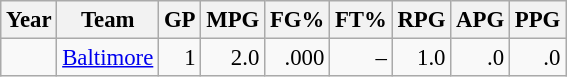<table class="wikitable sortable" style="font-size:95%; text-align:right;">
<tr>
<th>Year</th>
<th>Team</th>
<th>GP</th>
<th>MPG</th>
<th>FG%</th>
<th>FT%</th>
<th>RPG</th>
<th>APG</th>
<th>PPG</th>
</tr>
<tr>
<td style="text-align:left;"></td>
<td style="text-align:left;"><a href='#'>Baltimore</a></td>
<td>1</td>
<td>2.0</td>
<td>.000</td>
<td>–</td>
<td>1.0</td>
<td>.0</td>
<td>.0</td>
</tr>
</table>
